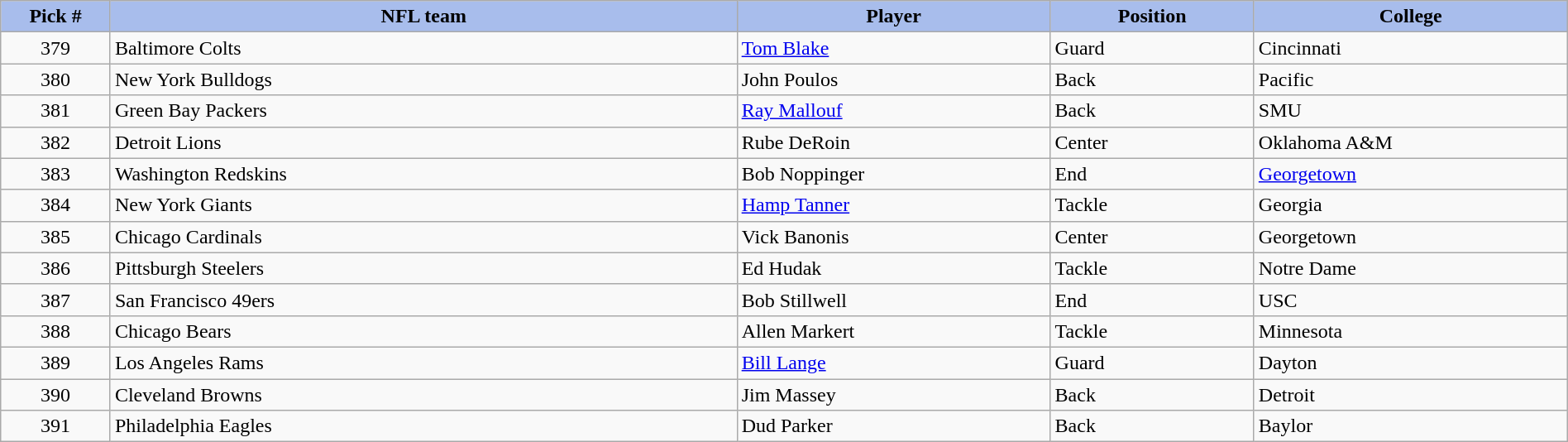<table class="wikitable sortable sortable" style="width: 100%">
<tr>
<th style="background:#A8BDEC;" width=7%>Pick #</th>
<th width=40% style="background:#A8BDEC;">NFL team</th>
<th width=20% style="background:#A8BDEC;">Player</th>
<th width=13% style="background:#A8BDEC;">Position</th>
<th style="background:#A8BDEC;">College</th>
</tr>
<tr>
<td align=center>379</td>
<td>Baltimore Colts</td>
<td><a href='#'>Tom Blake</a></td>
<td>Guard</td>
<td>Cincinnati</td>
</tr>
<tr>
<td align=center>380</td>
<td>New York Bulldogs</td>
<td>John Poulos</td>
<td>Back</td>
<td>Pacific</td>
</tr>
<tr>
<td align=center>381</td>
<td>Green Bay Packers</td>
<td><a href='#'>Ray Mallouf</a></td>
<td>Back</td>
<td>SMU</td>
</tr>
<tr>
<td align=center>382</td>
<td>Detroit Lions</td>
<td>Rube DeRoin</td>
<td>Center</td>
<td>Oklahoma A&M</td>
</tr>
<tr>
<td align=center>383</td>
<td>Washington Redskins</td>
<td>Bob Noppinger</td>
<td>End</td>
<td><a href='#'>Georgetown</a></td>
</tr>
<tr>
<td align=center>384</td>
<td>New York Giants</td>
<td><a href='#'>Hamp Tanner</a></td>
<td>Tackle</td>
<td>Georgia</td>
</tr>
<tr>
<td align=center>385</td>
<td>Chicago Cardinals</td>
<td>Vick Banonis</td>
<td>Center</td>
<td>Georgetown</td>
</tr>
<tr>
<td align=center>386</td>
<td>Pittsburgh Steelers</td>
<td>Ed Hudak</td>
<td>Tackle</td>
<td>Notre Dame</td>
</tr>
<tr>
<td align=center>387</td>
<td>San Francisco 49ers</td>
<td>Bob Stillwell</td>
<td>End</td>
<td>USC</td>
</tr>
<tr>
<td align=center>388</td>
<td>Chicago Bears</td>
<td>Allen Markert</td>
<td>Tackle</td>
<td>Minnesota</td>
</tr>
<tr>
<td align=center>389</td>
<td>Los Angeles Rams</td>
<td><a href='#'>Bill Lange</a></td>
<td>Guard</td>
<td>Dayton</td>
</tr>
<tr>
<td align=center>390</td>
<td>Cleveland Browns</td>
<td>Jim Massey</td>
<td>Back</td>
<td>Detroit</td>
</tr>
<tr>
<td align=center>391</td>
<td>Philadelphia Eagles</td>
<td>Dud Parker</td>
<td>Back</td>
<td>Baylor</td>
</tr>
</table>
